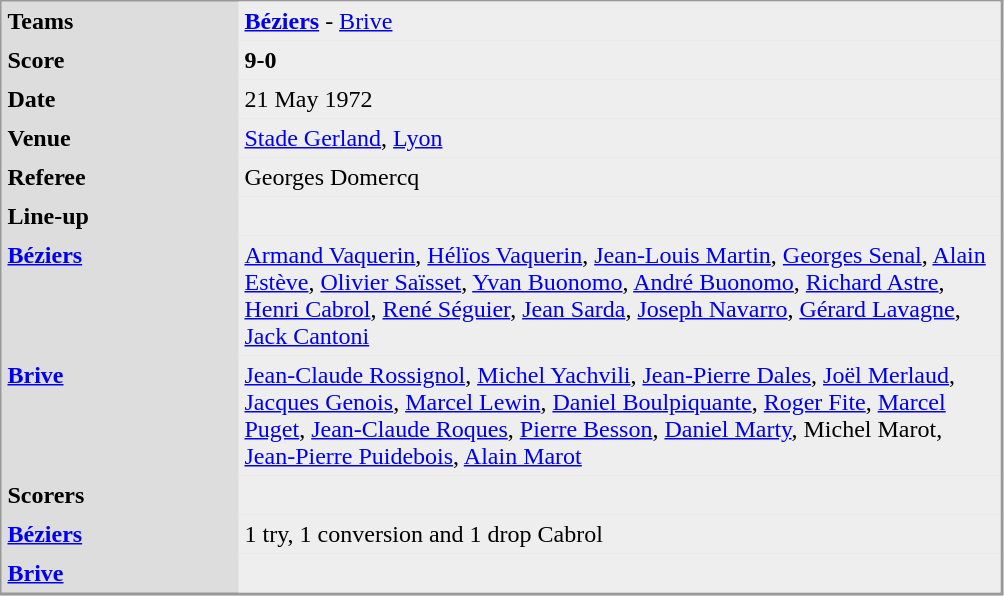<table align="left" cellpadding="4" cellspacing="0"  style="margin: 0 0 0 0; border: 1px solid #999; border-right-width: 2px; border-bottom-width: 2px; background-color: #DDDDDD">
<tr>
<td width="150" valign="top"><strong>Teams</strong></td>
<td width="500" bgcolor=#EEEEEE><strong><a href='#'>Béziers</a> </strong> - <a href='#'>Brive</a></td>
</tr>
<tr>
<td valign="top"><strong>Score</strong></td>
<td bgcolor=#EEEEEE><strong>9-0</strong></td>
</tr>
<tr>
<td valign="top"><strong>Date</strong></td>
<td bgcolor=#EEEEEE>21 May 1972</td>
</tr>
<tr>
<td valign="top"><strong>Venue</strong></td>
<td bgcolor=#EEEEEE><a href='#'>Stade Gerland</a>, <a href='#'>Lyon</a></td>
</tr>
<tr>
<td valign="top"><strong>Referee</strong></td>
<td bgcolor=#EEEEEE>Georges Domercq</td>
</tr>
<tr>
<td valign="top"><strong>Line-up</strong></td>
<td bgcolor=#EEEEEE></td>
</tr>
<tr>
<td valign="top"><strong> <a href='#'>Béziers</a> </strong></td>
<td bgcolor=#EEEEEE><a href='#'>Armand Vaquerin</a>, <a href='#'>Hélïos Vaquerin</a>, <a href='#'>Jean-Louis Martin</a>, <a href='#'>Georges Senal</a>, <a href='#'>Alain Estève</a>, <a href='#'>Olivier Saïsset</a>, <a href='#'>Yvan Buonomo</a>, <a href='#'>André Buonomo</a>, <a href='#'>Richard Astre</a>, <a href='#'>Henri Cabrol</a>, <a href='#'>René Séguier</a>, <a href='#'>Jean Sarda</a>, <a href='#'>Joseph Navarro</a>, <a href='#'>Gérard Lavagne</a>, <a href='#'>Jack Cantoni</a></td>
</tr>
<tr>
<td valign="top"><strong><a href='#'>Brive</a></strong></td>
<td bgcolor=#EEEEEE><a href='#'>Jean-Claude Rossignol</a>, <a href='#'>Michel Yachvili</a>, <a href='#'>Jean-Pierre Dales</a>, <a href='#'>Joël Merlaud</a>, <a href='#'>Jacques Genois</a>, <a href='#'>Marcel Lewin</a>, <a href='#'>Daniel Boulpiquante</a>, <a href='#'>Roger Fite</a>, <a href='#'>Marcel Puget</a>, <a href='#'>Jean-Claude Roques</a>, <a href='#'>Pierre Besson</a>, <a href='#'>Daniel Marty</a>, Michel Marot, <a href='#'>Jean-Pierre Puidebois</a>, <a href='#'>Alain Marot</a></td>
</tr>
<tr>
<td valign="top"><strong>Scorers</strong></td>
<td bgcolor=#EEEEEE></td>
</tr>
<tr>
<td valign="top"><strong> <a href='#'>Béziers</a> </strong></td>
<td bgcolor=#EEEEEE>1 try, 1 conversion and 1 drop Cabrol</td>
</tr>
<tr>
<td valign="top"><strong><a href='#'>Brive</a></strong></td>
<td bgcolor=#EEEEEE></td>
</tr>
</table>
